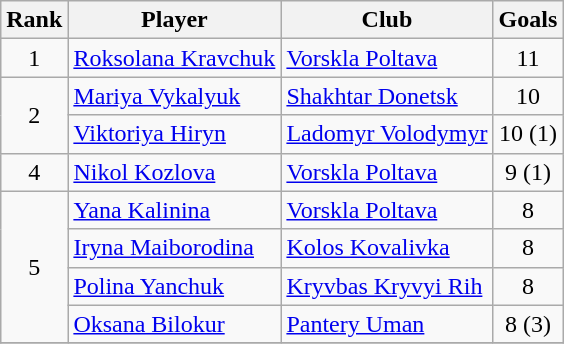<table class="wikitable" style="text-align:center">
<tr>
<th>Rank</th>
<th>Player</th>
<th>Club</th>
<th>Goals</th>
</tr>
<tr>
<td rowspan=1>1</td>
<td align="left"> <a href='#'>Roksolana Kravchuk</a></td>
<td align="left"><a href='#'>Vorskla Poltava</a></td>
<td>11</td>
</tr>
<tr>
<td rowspan=2>2</td>
<td align="left"> <a href='#'>Mariya Vykalyuk</a></td>
<td align="left"><a href='#'>Shakhtar Donetsk</a></td>
<td>10</td>
</tr>
<tr>
<td align="left"> <a href='#'>Viktoriya Hiryn</a></td>
<td align="left"><a href='#'>Ladomyr Volodymyr</a></td>
<td>10 (1)</td>
</tr>
<tr>
<td rowspan=1>4</td>
<td align="left"> <a href='#'>Nikol Kozlova</a></td>
<td align="left"><a href='#'>Vorskla Poltava</a></td>
<td>9 (1)</td>
</tr>
<tr>
<td rowspan=4>5</td>
<td align="left"> <a href='#'>Yana Kalinina</a></td>
<td align="left"><a href='#'>Vorskla Poltava</a></td>
<td>8</td>
</tr>
<tr>
<td align="left"> <a href='#'>Iryna Maiborodina</a></td>
<td align="left"><a href='#'>Kolos Kovalivka</a></td>
<td>8</td>
</tr>
<tr>
<td align="left"> <a href='#'>Polina Yanchuk</a></td>
<td align="left"><a href='#'>Kryvbas Kryvyi Rih</a></td>
<td>8</td>
</tr>
<tr>
<td align="left"> <a href='#'>Oksana Bilokur</a></td>
<td align="left"><a href='#'>Pantery Uman</a></td>
<td>8 (3)</td>
</tr>
<tr>
</tr>
</table>
